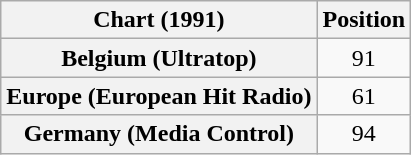<table class="wikitable sortable plainrowheaders" style="text-align:center">
<tr>
<th>Chart (1991)</th>
<th>Position</th>
</tr>
<tr>
<th scope="row">Belgium (Ultratop)</th>
<td>91</td>
</tr>
<tr>
<th scope="row">Europe (European Hit Radio)</th>
<td>61</td>
</tr>
<tr>
<th scope="row">Germany (Media Control)</th>
<td>94</td>
</tr>
</table>
